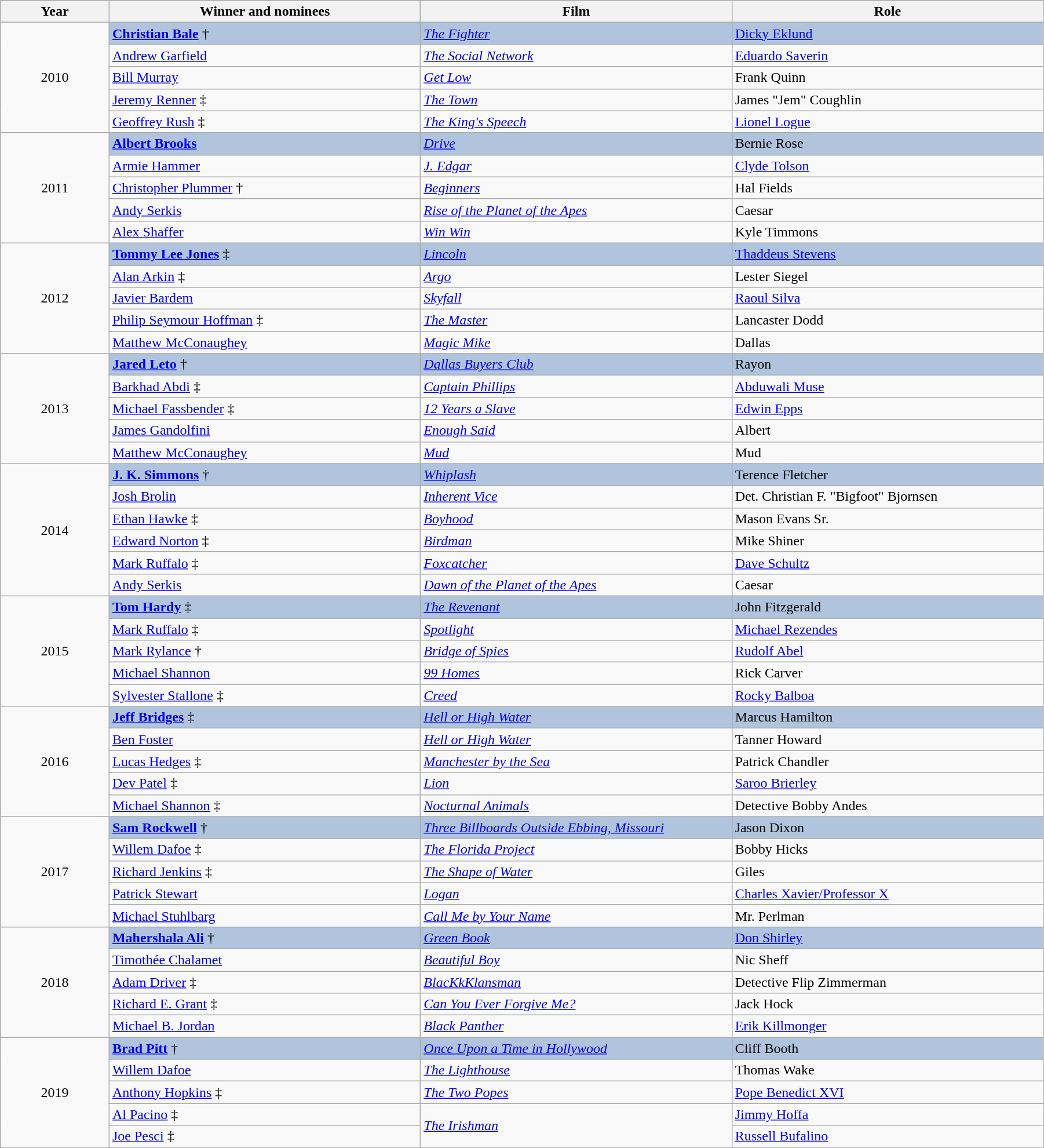<table class="wikitable" width="95%" cellpadding="5">
<tr>
<th width="100"><strong>Year</strong></th>
<th width="300"><strong>Winner and nominees</strong></th>
<th width="300"><strong>Film</strong></th>
<th width="300"><strong>Role</strong></th>
</tr>
<tr>
<td rowspan="5" style="text-align:center;">2010</td>
<td style="background:#B0C4DE;"><strong><a href='#'>Christian Bale</a></strong> †</td>
<td style="background:#B0C4DE;"><em><a href='#'>The Fighter</a></em></td>
<td style="background:#B0C4DE;"><a href='#'>Dicky Eklund</a></td>
</tr>
<tr>
<td><a href='#'>Andrew Garfield</a></td>
<td><em><a href='#'>The Social Network</a></em></td>
<td><a href='#'>Eduardo Saverin</a></td>
</tr>
<tr>
<td><a href='#'>Bill Murray</a></td>
<td><em><a href='#'>Get Low</a></em></td>
<td>Frank Quinn</td>
</tr>
<tr>
<td><a href='#'>Jeremy Renner</a> ‡</td>
<td><em><a href='#'>The Town</a></em></td>
<td>James "Jem" Coughlin</td>
</tr>
<tr>
<td><a href='#'>Geoffrey Rush</a> ‡</td>
<td><em><a href='#'>The King's Speech</a></em></td>
<td><a href='#'>Lionel Logue</a></td>
</tr>
<tr>
<td rowspan="5" style="text-align:center;">2011</td>
<td style="background:#B0C4DE;"><strong><a href='#'>Albert Brooks</a></strong></td>
<td style="background:#B0C4DE;"><em><a href='#'>Drive</a></em></td>
<td style="background:#B0C4DE;">Bernie Rose</td>
</tr>
<tr>
<td><a href='#'>Armie Hammer</a></td>
<td><em><a href='#'>J. Edgar</a></em></td>
<td><a href='#'>Clyde Tolson</a></td>
</tr>
<tr>
<td><a href='#'>Christopher Plummer</a> †</td>
<td><em><a href='#'>Beginners</a></em></td>
<td>Hal Fields</td>
</tr>
<tr>
<td><a href='#'>Andy Serkis</a></td>
<td><em><a href='#'>Rise of the Planet of the Apes</a></em></td>
<td>Caesar</td>
</tr>
<tr>
<td><a href='#'>Alex Shaffer</a></td>
<td><em><a href='#'>Win Win</a></em></td>
<td>Kyle Timmons</td>
</tr>
<tr>
<td rowspan="5" style="text-align:center;">2012</td>
<td style="background:#B0C4DE;"><strong><a href='#'>Tommy Lee Jones</a></strong> ‡</td>
<td style="background:#B0C4DE;"><em><a href='#'>Lincoln</a></em></td>
<td style="background:#B0C4DE;"><a href='#'>Thaddeus Stevens</a></td>
</tr>
<tr>
<td><a href='#'>Alan Arkin</a> ‡</td>
<td><em><a href='#'>Argo</a></em></td>
<td>Lester Siegel</td>
</tr>
<tr>
<td><a href='#'>Javier Bardem</a></td>
<td><em><a href='#'>Skyfall</a></em></td>
<td><a href='#'>Raoul Silva</a></td>
</tr>
<tr>
<td><a href='#'>Philip Seymour Hoffman</a> ‡</td>
<td><em><a href='#'>The Master</a></em></td>
<td>Lancaster Dodd</td>
</tr>
<tr>
<td><a href='#'>Matthew McConaughey</a></td>
<td><em><a href='#'>Magic Mike</a></em></td>
<td>Dallas</td>
</tr>
<tr>
<td rowspan="5" style="text-align:center;">2013</td>
<td style="background:#B0C4DE;"><strong><a href='#'>Jared Leto</a></strong> †</td>
<td style="background:#B0C4DE;"><em><a href='#'>Dallas Buyers Club</a></em></td>
<td style="background:#B0C4DE;">Rayon</td>
</tr>
<tr>
<td><a href='#'>Barkhad Abdi</a> ‡</td>
<td><em><a href='#'>Captain Phillips</a></em></td>
<td><a href='#'>Abduwali Muse</a></td>
</tr>
<tr>
<td><a href='#'>Michael Fassbender</a> ‡</td>
<td><em><a href='#'>12 Years a Slave</a></em></td>
<td><a href='#'>Edwin Epps</a></td>
</tr>
<tr>
<td><a href='#'>James Gandolfini</a></td>
<td><em><a href='#'>Enough Said</a></em></td>
<td>Albert</td>
</tr>
<tr>
<td><a href='#'>Matthew McConaughey</a></td>
<td><em><a href='#'>Mud</a></em></td>
<td>Mud</td>
</tr>
<tr>
<td rowspan="6" style="text-align:center;">2014</td>
<td style="background:#B0C4DE;"><strong><a href='#'>J. K. Simmons</a></strong> †</td>
<td style="background:#B0C4DE;"><em><a href='#'>Whiplash</a></em></td>
<td style="background:#B0C4DE;">Terence Fletcher</td>
</tr>
<tr>
<td><a href='#'>Josh Brolin</a></td>
<td><em><a href='#'>Inherent Vice</a></em></td>
<td>Det. Christian F. "Bigfoot" Bjornsen</td>
</tr>
<tr>
<td><a href='#'>Ethan Hawke</a> ‡</td>
<td><em><a href='#'>Boyhood</a></em></td>
<td>Mason Evans Sr.</td>
</tr>
<tr>
<td><a href='#'>Edward Norton</a> ‡</td>
<td><em><a href='#'>Birdman</a></em></td>
<td>Mike Shiner</td>
</tr>
<tr>
<td><a href='#'>Mark Ruffalo</a> ‡</td>
<td><em><a href='#'>Foxcatcher</a></em></td>
<td><a href='#'>Dave Schultz</a></td>
</tr>
<tr>
<td><a href='#'>Andy Serkis</a></td>
<td><em><a href='#'>Dawn of the Planet of the Apes</a></em></td>
<td>Caesar</td>
</tr>
<tr>
<td rowspan="5" style="text-align:center;">2015</td>
<td style="background:#B0C4DE;"><strong><a href='#'>Tom Hardy</a></strong> ‡</td>
<td style="background:#B0C4DE;"><em><a href='#'>The Revenant</a></em></td>
<td style="background:#B0C4DE;">John Fitzgerald</td>
</tr>
<tr>
<td><a href='#'>Mark Ruffalo</a> ‡</td>
<td><em><a href='#'>Spotlight</a></em></td>
<td><a href='#'>Michael Rezendes</a></td>
</tr>
<tr>
<td><a href='#'>Mark Rylance</a> †</td>
<td><em><a href='#'>Bridge of Spies</a></em></td>
<td><a href='#'>Rudolf Abel</a></td>
</tr>
<tr>
<td><a href='#'>Michael Shannon</a></td>
<td><em><a href='#'>99 Homes</a></em></td>
<td>Rick Carver</td>
</tr>
<tr>
<td><a href='#'>Sylvester Stallone</a> ‡</td>
<td><em><a href='#'>Creed</a></em></td>
<td><a href='#'>Rocky Balboa</a></td>
</tr>
<tr>
<td rowspan="5" style="text-align:center;">2016</td>
<td style="background:#B0C4DE;"><strong><a href='#'>Jeff Bridges</a></strong> ‡</td>
<td style="background:#B0C4DE;"><em><a href='#'>Hell or High Water</a></em></td>
<td style="background:#B0C4DE;">Marcus Hamilton</td>
</tr>
<tr>
<td><a href='#'>Ben Foster</a></td>
<td><em><a href='#'>Hell or High Water</a></em></td>
<td>Tanner Howard</td>
</tr>
<tr>
<td><a href='#'>Lucas Hedges</a> ‡</td>
<td><em><a href='#'>Manchester by the Sea</a></em></td>
<td>Patrick Chandler</td>
</tr>
<tr>
<td><a href='#'>Dev Patel</a> ‡</td>
<td><em><a href='#'>Lion</a></em></td>
<td><a href='#'>Saroo Brierley</a></td>
</tr>
<tr>
<td><a href='#'>Michael Shannon</a> ‡</td>
<td><em><a href='#'>Nocturnal Animals</a></em></td>
<td>Detective Bobby Andes</td>
</tr>
<tr>
<td rowspan="5" style="text-align:center;">2017</td>
<td style="background:#B0C4DE;"><strong><a href='#'>Sam Rockwell</a></strong> †</td>
<td style="background:#B0C4DE;"><em><a href='#'>Three Billboards Outside Ebbing, Missouri</a></em></td>
<td style="background:#B0C4DE;">Jason Dixon</td>
</tr>
<tr>
<td><a href='#'>Willem Dafoe</a> ‡</td>
<td><em><a href='#'>The Florida Project</a></em></td>
<td>Bobby Hicks</td>
</tr>
<tr>
<td><a href='#'>Richard Jenkins</a> ‡</td>
<td><em><a href='#'>The Shape of Water</a></em></td>
<td>Giles</td>
</tr>
<tr>
<td><a href='#'>Patrick Stewart</a></td>
<td><em><a href='#'>Logan</a></em></td>
<td><a href='#'>Charles Xavier/Professor X</a></td>
</tr>
<tr>
<td><a href='#'>Michael Stuhlbarg</a></td>
<td><em><a href='#'>Call Me by Your Name</a></em></td>
<td>Mr. Perlman</td>
</tr>
<tr>
<td rowspan="5" style="text-align:center;">2018</td>
<td style="background:#B0C4DE;"><strong><a href='#'>Mahershala Ali</a></strong> †</td>
<td style="background:#B0C4DE;"><em><a href='#'>Green Book</a></em></td>
<td style="background:#B0C4DE;"><a href='#'>Don Shirley</a></td>
</tr>
<tr>
<td><a href='#'>Timothée Chalamet</a></td>
<td><em><a href='#'>Beautiful Boy</a></em></td>
<td>Nic Sheff</td>
</tr>
<tr>
<td><a href='#'>Adam Driver</a> ‡</td>
<td><em><a href='#'>BlacKkKlansman</a></em></td>
<td>Detective Flip Zimmerman</td>
</tr>
<tr>
<td><a href='#'>Richard E. Grant</a> ‡</td>
<td><em><a href='#'>Can You Ever Forgive Me?</a></em></td>
<td>Jack Hock</td>
</tr>
<tr>
<td><a href='#'>Michael B. Jordan</a></td>
<td><em><a href='#'>Black Panther</a></em></td>
<td><a href='#'>Erik Killmonger</a></td>
</tr>
<tr>
<td rowspan="5" style="text-align:center;">2019</td>
<td style="background:#B0C4DE;"><strong><a href='#'>Brad Pitt</a></strong> †</td>
<td style="background:#B0C4DE;"><em><a href='#'>Once Upon a Time in Hollywood</a></em></td>
<td style="background:#B0C4DE;">Cliff Booth</td>
</tr>
<tr>
<td><a href='#'>Willem Dafoe</a></td>
<td><em><a href='#'>The Lighthouse</a></em></td>
<td>Thomas Wake</td>
</tr>
<tr>
<td><a href='#'>Anthony Hopkins</a> ‡</td>
<td><em><a href='#'>The Two Popes</a></em></td>
<td><a href='#'>Pope Benedict XVI</a></td>
</tr>
<tr>
<td><a href='#'>Al Pacino</a> ‡</td>
<td rowspan="2"><em><a href='#'>The Irishman</a></em></td>
<td><a href='#'>Jimmy Hoffa</a></td>
</tr>
<tr>
<td><a href='#'>Joe Pesci</a> ‡</td>
<td><a href='#'>Russell Bufalino</a></td>
</tr>
</table>
